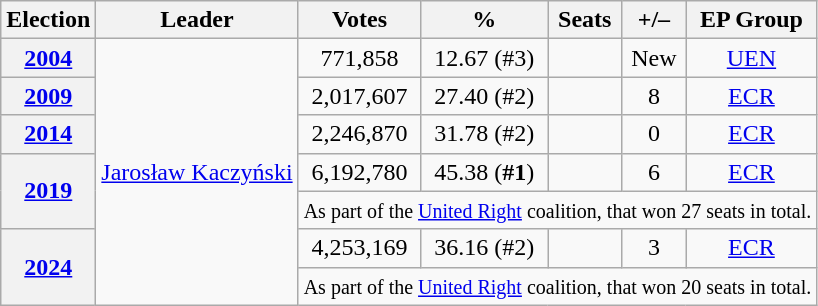<table class=wikitable style="text-align:center;">
<tr>
<th>Election</th>
<th>Leader</th>
<th>Votes</th>
<th>%</th>
<th>Seats</th>
<th>+/–</th>
<th>EP Group</th>
</tr>
<tr>
<th><a href='#'>2004</a></th>
<td rowspan="7"><a href='#'>Jarosław Kaczyński</a></td>
<td>771,858</td>
<td>12.67 (#3)</td>
<td></td>
<td>New</td>
<td><a href='#'>UEN</a></td>
</tr>
<tr>
<th><a href='#'>2009</a></th>
<td>2,017,607</td>
<td>27.40 (#2)</td>
<td></td>
<td> 8</td>
<td><a href='#'>ECR</a></td>
</tr>
<tr>
<th><a href='#'>2014</a></th>
<td>2,246,870</td>
<td>31.78 (#2)</td>
<td></td>
<td> 0</td>
<td><a href='#'>ECR</a></td>
</tr>
<tr>
<th rowspan="2"><a href='#'>2019</a></th>
<td>6,192,780</td>
<td>45.38 (<strong>#1</strong>)</td>
<td></td>
<td> 6</td>
<td><a href='#'>ECR</a></td>
</tr>
<tr>
<td colspan="5"><small>As part of the <a href='#'>United Right</a> coalition, that won 27 seats in total.</small></td>
</tr>
<tr>
<th rowspan="2"><a href='#'>2024</a></th>
<td>4,253,169</td>
<td>36.16 (#2)</td>
<td></td>
<td> 3</td>
<td><a href='#'>ECR</a></td>
</tr>
<tr>
<td colspan="5"><small>As part of the <a href='#'>United Right</a> coalition, that won 20 seats in total.</small></td>
</tr>
</table>
